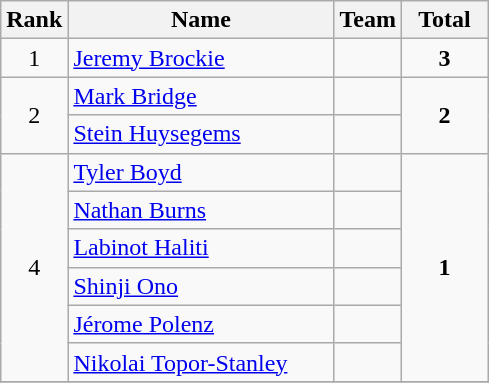<table class="wikitable" style="text-align:center;">
<tr>
<th width=30>Rank</th>
<th width=170>Name</th>
<th width=25>Team</th>
<th width=50>Total</th>
</tr>
<tr>
<td>1</td>
<td align=left> <a href='#'>Jeremy Brockie</a></td>
<td></td>
<td><strong>3</strong></td>
</tr>
<tr>
<td rowspan=2>2</td>
<td align=left> <a href='#'>Mark Bridge</a></td>
<td></td>
<td rowspan=2><strong>2</strong></td>
</tr>
<tr>
<td align=left> <a href='#'>Stein Huysegems</a></td>
<td></td>
</tr>
<tr>
<td rowspan=6>4</td>
<td align=left> <a href='#'>Tyler Boyd</a></td>
<td></td>
<td rowspan=6><strong>1</strong></td>
</tr>
<tr>
<td align=left> <a href='#'>Nathan Burns</a></td>
<td></td>
</tr>
<tr>
<td align=left> <a href='#'>Labinot Haliti</a></td>
<td></td>
</tr>
<tr>
<td align=left> <a href='#'>Shinji Ono</a></td>
<td></td>
</tr>
<tr>
<td align=left> <a href='#'>Jérome Polenz</a></td>
<td></td>
</tr>
<tr>
<td align=left> <a href='#'>Nikolai Topor-Stanley</a></td>
<td></td>
</tr>
<tr>
</tr>
</table>
